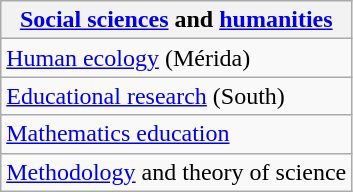<table class="wikitable">
<tr>
<th><a href='#'>Social sciences</a> and <a href='#'>humanities</a></th>
</tr>
<tr>
<td><a href='#'>Human ecology</a> (Mérida)</td>
</tr>
<tr>
<td><a href='#'>Educational research</a> (South)</td>
</tr>
<tr>
<td><a href='#'>Mathematics education</a></td>
</tr>
<tr>
<td><a href='#'>Methodology</a> and theory of science</td>
</tr>
</table>
